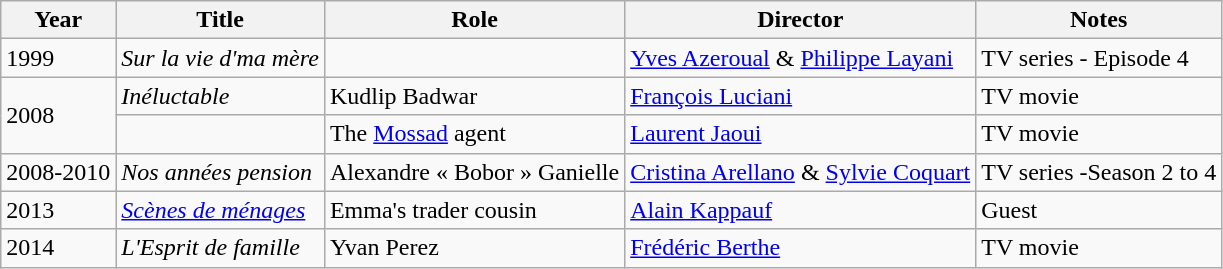<table class="wikitable sortable">
<tr>
<th>Year</th>
<th>Title</th>
<th>Role</th>
<th>Director</th>
<th class="unsortable">Notes</th>
</tr>
<tr>
<td>1999</td>
<td><em>Sur la vie d'ma mère</em></td>
<td></td>
<td><a href='#'>Yves Azeroual</a> & <a href='#'>Philippe Layani</a></td>
<td>TV series - Episode 4</td>
</tr>
<tr>
<td rowspan=2>2008</td>
<td><em>Inéluctable</em></td>
<td>Kudlip Badwar</td>
<td><a href='#'>François Luciani</a></td>
<td>TV movie</td>
</tr>
<tr>
<td><em></em></td>
<td>The <a href='#'>Mossad</a> agent</td>
<td><a href='#'>Laurent Jaoui</a></td>
<td>TV movie</td>
</tr>
<tr>
<td>2008-2010</td>
<td><em>Nos années pension</em></td>
<td>Alexandre « Bobor » Ganielle</td>
<td><a href='#'>Cristina Arellano</a> & <a href='#'>Sylvie Coquart</a></td>
<td>TV series -Season 2 to 4</td>
</tr>
<tr>
<td>2013</td>
<td><em><a href='#'>Scènes de ménages</a></em></td>
<td>Emma's trader cousin</td>
<td><a href='#'>Alain Kappauf</a></td>
<td>Guest</td>
</tr>
<tr>
<td>2014</td>
<td><em>L'Esprit de famille</em></td>
<td>Yvan Perez</td>
<td><a href='#'>Frédéric Berthe</a></td>
<td>TV movie</td>
</tr>
</table>
